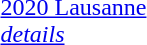<table>
<tr>
<td><a href='#'>2020 Lausanne</a><br><em><a href='#'>details</a></em></td>
<td><br><br><br><br><br><br><br><br><br><br><br><br><br></td>
<td><br><br><br><br><br><br><br><br><br><br><br><br><br></td>
<td><br><br><br><br><br><br><br><br><br><br><br><br><br></td>
</tr>
</table>
